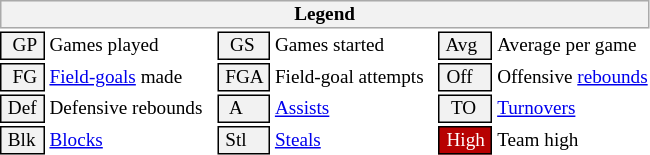<table class="toccolours" style="font-size: 80%; white-space: nowrap;">
<tr>
<th colspan="6" style="background-color: #F2F2F2; border: 1px solid #AAAAAA;">Legend</th>
</tr>
<tr>
<td style="background-color: #F2F2F2; border: 1px solid black;">  GP </td>
<td>Games played</td>
<td style="background-color: #F2F2F2; border: 1px solid black">  GS </td>
<td>Games started</td>
<td style="background-color: #F2F2F2; border: 1px solid black"> Avg </td>
<td>Average per game</td>
</tr>
<tr>
<td style="background-color: #F2F2F2; border: 1px solid black">  FG </td>
<td style="padding-right: 8px"><a href='#'>Field-goals</a> made</td>
<td style="background-color: #F2F2F2; border: 1px solid black"> FGA </td>
<td style="padding-right: 8px">Field-goal attempts</td>
<td style="background-color: #F2F2F2; border: 1px solid black;"> Off </td>
<td>Offensive <a href='#'>rebounds</a></td>
</tr>
<tr>
<td style="background-color: #F2F2F2; border: 1px solid black;"> Def </td>
<td style="padding-right: 8px">Defensive rebounds</td>
<td style="background-color: #F2F2F2; border: 1px solid black">  A </td>
<td style="padding-right: 8px"><a href='#'>Assists</a></td>
<td style="background-color: #F2F2F2; border: 1px solid black">  TO</td>
<td><a href='#'>Turnovers</a></td>
</tr>
<tr>
<td style="background-color: #F2F2F2; border: 1px solid black;"> Blk </td>
<td><a href='#'>Blocks</a></td>
<td style="background-color: #F2F2F2; border: 1px solid black"> Stl </td>
<td><a href='#'>Steals</a></td>
<td style="background:#b70101; color:#ffffff;; border: 1px solid black"> High </td>
<td>Team high</td>
</tr>
<tr>
</tr>
</table>
